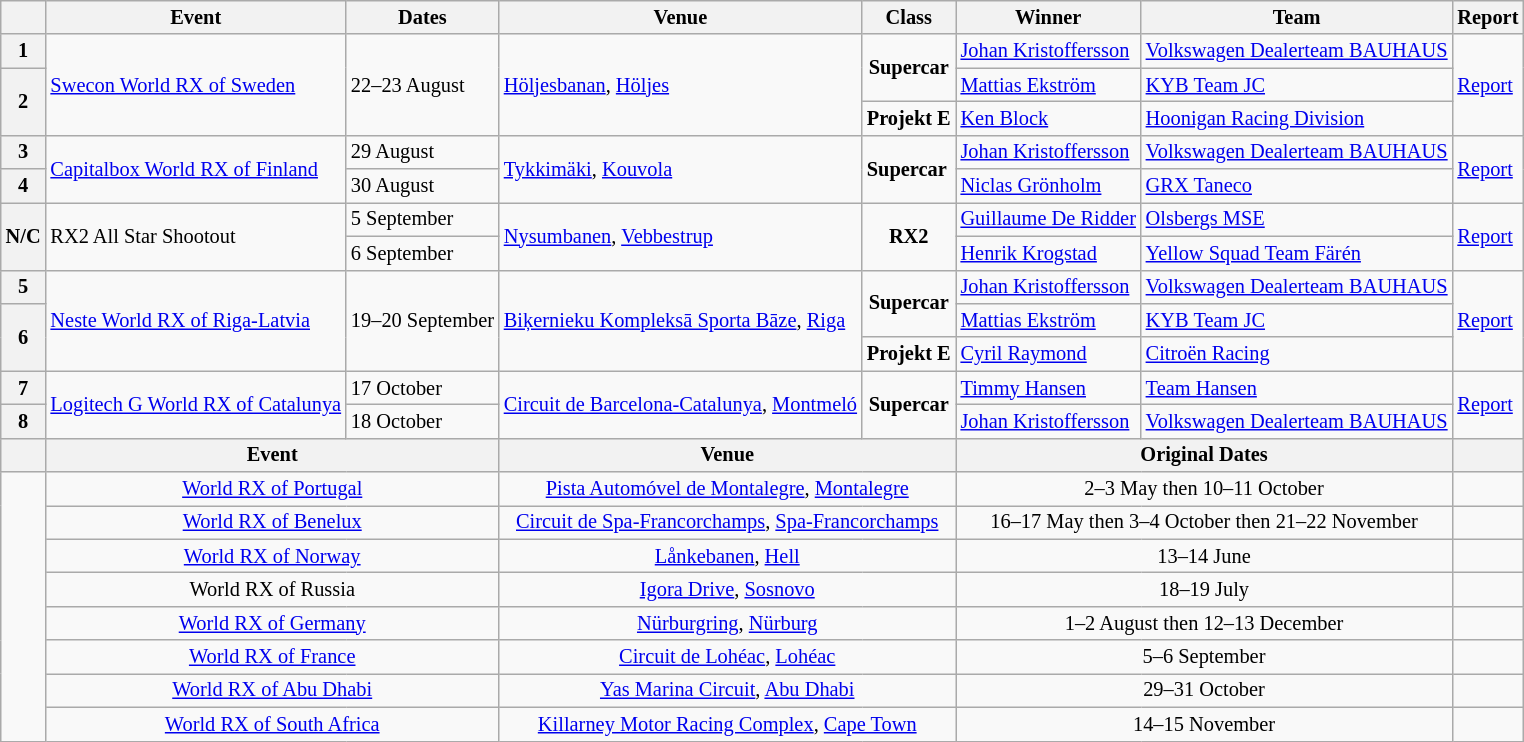<table class="wikitable" style="font-size:85%;">
<tr>
<th></th>
<th>Event</th>
<th>Dates</th>
<th>Venue</th>
<th>Class</th>
<th>Winner</th>
<th>Team</th>
<th>Report</th>
</tr>
<tr>
<th>1</th>
<td rowspan="3"> <a href='#'>Swecon World RX of Sweden</a></td>
<td rowspan="3">22–23 August</td>
<td rowspan="3"><a href='#'>Höljesbanan</a>, <a href='#'>Höljes</a></td>
<td rowspan=2 align=center><strong><span>Supercar</span></strong></td>
<td> <a href='#'>Johan Kristoffersson</a></td>
<td> <a href='#'>Volkswagen Dealerteam BAUHAUS</a></td>
<td rowspan="3"><a href='#'>Report</a></td>
</tr>
<tr>
<th rowspan=2>2</th>
<td> <a href='#'>Mattias Ekström</a></td>
<td> <a href='#'>KYB Team JC</a></td>
</tr>
<tr>
<td align="center"><strong><span>Projekt E</span></strong></td>
<td> <a href='#'>Ken Block</a></td>
<td> <a href='#'>Hoonigan Racing Division</a></td>
</tr>
<tr>
<th>3</th>
<td rowspan="2"> <a href='#'>Capitalbox World RX of Finland</a></td>
<td>29 August</td>
<td rowspan="2"><a href='#'>Tykkimäki</a>, <a href='#'>Kouvola</a></td>
<td rowspan="2"><strong><span>Supercar</span></strong></td>
<td> <a href='#'>Johan Kristoffersson</a></td>
<td> <a href='#'>Volkswagen Dealerteam BAUHAUS</a></td>
<td rowspan="2"><a href='#'>Report</a></td>
</tr>
<tr>
<th>4</th>
<td>30 August</td>
<td> <a href='#'>Niclas Grönholm</a></td>
<td> <a href='#'>GRX Taneco</a></td>
</tr>
<tr>
<th rowspan=2>N/C</th>
<td rowspan=2> RX2 All Star Shootout</td>
<td>5 September</td>
<td rowspan=2><a href='#'>Nysumbanen</a>, <a href='#'>Vebbestrup</a></td>
<td rowspan=2 align=center><strong><span>RX2</span></strong></td>
<td> <a href='#'>Guillaume De Ridder</a></td>
<td> <a href='#'>Olsbergs MSE</a></td>
<td rowspan="2"><a href='#'>Report</a></td>
</tr>
<tr>
<td>6 September</td>
<td> <a href='#'>Henrik Krogstad</a></td>
<td> <a href='#'>Yellow Squad Team Färén</a></td>
</tr>
<tr>
<th>5</th>
<td rowspan="3"> <a href='#'>Neste World RX of Riga-Latvia</a></td>
<td rowspan="3" nowrap="">19–20 September</td>
<td rowspan="3"><a href='#'>Biķernieku Kompleksā Sporta Bāze</a>, <a href='#'>Riga</a></td>
<td rowspan=2 align="center"><strong><span>Supercar</span></strong></td>
<td> <a href='#'>Johan Kristoffersson</a></td>
<td> <a href='#'>Volkswagen Dealerteam BAUHAUS</a></td>
<td rowspan="3"><a href='#'>Report</a></td>
</tr>
<tr>
<th rowspan=2>6</th>
<td> <a href='#'>Mattias Ekström</a></td>
<td> <a href='#'>KYB Team JC</a></td>
</tr>
<tr>
<td align=center><strong><span>Projekt E</span></strong></td>
<td> <a href='#'>Cyril Raymond</a></td>
<td> <a href='#'>Citroën Racing</a></td>
</tr>
<tr>
<th>7</th>
<td rowspan=2 nowrap> <a href='#'>Logitech G World RX of Catalunya</a></td>
<td>17 October</td>
<td rowspan=2 nowrap><a href='#'>Circuit de Barcelona-Catalunya</a>, <a href='#'>Montmeló</a></td>
<td rowspan=2 align=center><strong><span>Supercar</span></strong></td>
<td> <a href='#'>Timmy Hansen</a></td>
<td> <a href='#'>Team Hansen</a></td>
<td rowspan="2"><a href='#'>Report</a></td>
</tr>
<tr>
<th>8</th>
<td>18 October</td>
<td> <a href='#'>Johan Kristoffersson</a></td>
<td> <a href='#'>Volkswagen Dealerteam BAUHAUS</a></td>
</tr>
<tr>
<th></th>
<th colspan="2" align =center>Event</th>
<th colspan="2" align =center>Venue</th>
<th colspan="2" align =center>Original Dates</th>
<th></th>
</tr>
<tr>
<td rowspan="8"></td>
<td colspan="2" align =center> <a href='#'>World RX of Portugal</a></td>
<td colspan="2" align =center><a href='#'>Pista Automóvel de Montalegre</a>, <a href='#'>Montalegre</a></td>
<td colspan="2" align =center>2–3 May then 10–11 October</td>
<td></td>
</tr>
<tr>
<td colspan=2 align=center> <a href='#'>World RX of Benelux</a></td>
<td colspan=2 align=center nowrap><a href='#'>Circuit de Spa-Francorchamps</a>, <a href='#'>Spa-Francorchamps</a></td>
<td colspan=2 align=center>16–17 May then 3–4 October then 21–22 November</td>
<td></td>
</tr>
<tr>
<td colspan="2" align =center> <a href='#'>World RX of Norway</a></td>
<td colspan="2" align =center><a href='#'>Lånkebanen</a>, <a href='#'>Hell</a></td>
<td colspan="2" align =center>13–14 June</td>
<td></td>
</tr>
<tr>
<td colspan="2" align =center> World RX of Russia</td>
<td colspan="2" align =center><a href='#'>Igora Drive</a>, <a href='#'>Sosnovo</a></td>
<td colspan="2" align =center>18–19 July</td>
<td></td>
</tr>
<tr>
<td colspan=2 align=center> <a href='#'>World RX of Germany</a></td>
<td colspan=2 align=center><a href='#'>Nürburgring</a>, <a href='#'>Nürburg</a></td>
<td colspan=2 align=center>1–2 August then 12–13 December</td>
<td></td>
</tr>
<tr>
<td colspan="2" align =center> <a href='#'>World RX of France</a></td>
<td colspan="2" align =center><a href='#'>Circuit de Lohéac</a>, <a href='#'>Lohéac</a></td>
<td colspan="2" align =center>5–6 September</td>
<td></td>
</tr>
<tr>
<td colspan="2" align =center> <a href='#'>World RX of Abu Dhabi</a></td>
<td colspan="2" align =center><a href='#'>Yas Marina Circuit</a>, <a href='#'>Abu Dhabi</a></td>
<td colspan="2" align =center>29–31 October</td>
<td></td>
</tr>
<tr>
<td colspan="2" align =center> <a href='#'>World RX of South Africa</a></td>
<td colspan="2" align =center><a href='#'>Killarney Motor Racing Complex</a>, <a href='#'>Cape Town</a></td>
<td colspan="2" align =center>14–15 November</td>
<td></td>
</tr>
</table>
